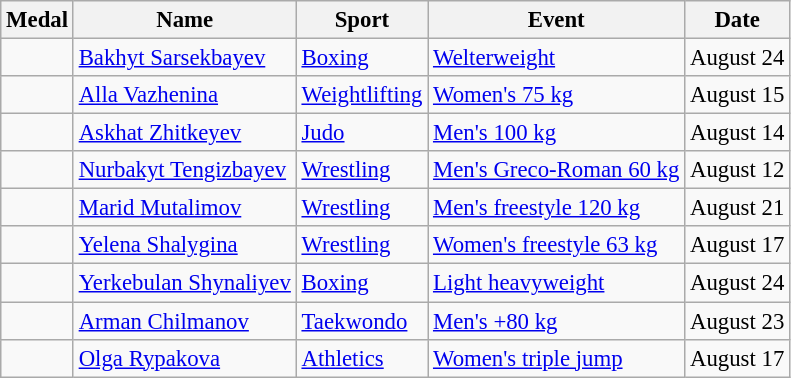<table class="wikitable sortable" style="font-size:95%">
<tr>
<th>Medal</th>
<th>Name</th>
<th>Sport</th>
<th>Event</th>
<th>Date</th>
</tr>
<tr>
<td></td>
<td><a href='#'>Bakhyt Sarsekbayev</a></td>
<td><a href='#'>Boxing</a></td>
<td><a href='#'>Welterweight</a></td>
<td>August 24</td>
</tr>
<tr>
<td></td>
<td><a href='#'>Alla Vazhenina</a></td>
<td><a href='#'>Weightlifting</a></td>
<td><a href='#'>Women's 75 kg</a></td>
<td>August 15</td>
</tr>
<tr>
<td></td>
<td><a href='#'>Askhat Zhitkeyev</a></td>
<td><a href='#'>Judo</a></td>
<td><a href='#'>Men's 100 kg</a></td>
<td>August 14</td>
</tr>
<tr>
<td></td>
<td><a href='#'>Nurbakyt Tengizbayev</a></td>
<td><a href='#'>Wrestling</a></td>
<td><a href='#'>Men's Greco-Roman 60 kg</a></td>
<td>August 12</td>
</tr>
<tr>
<td></td>
<td><a href='#'>Marid Mutalimov</a></td>
<td><a href='#'>Wrestling</a></td>
<td><a href='#'>Men's freestyle 120 kg</a></td>
<td>August 21</td>
</tr>
<tr>
<td></td>
<td><a href='#'>Yelena Shalygina</a></td>
<td><a href='#'>Wrestling</a></td>
<td><a href='#'>Women's freestyle 63 kg</a></td>
<td>August 17</td>
</tr>
<tr>
<td></td>
<td><a href='#'>Yerkebulan Shynaliyev</a></td>
<td><a href='#'>Boxing</a></td>
<td><a href='#'>Light heavyweight</a></td>
<td>August 24</td>
</tr>
<tr>
<td></td>
<td><a href='#'>Arman Chilmanov</a></td>
<td><a href='#'>Taekwondo</a></td>
<td><a href='#'>Men's +80 kg</a></td>
<td>August 23</td>
</tr>
<tr>
<td></td>
<td><a href='#'>Olga Rypakova</a></td>
<td><a href='#'>Athletics</a></td>
<td><a href='#'>Women's triple jump</a></td>
<td>August 17</td>
</tr>
</table>
